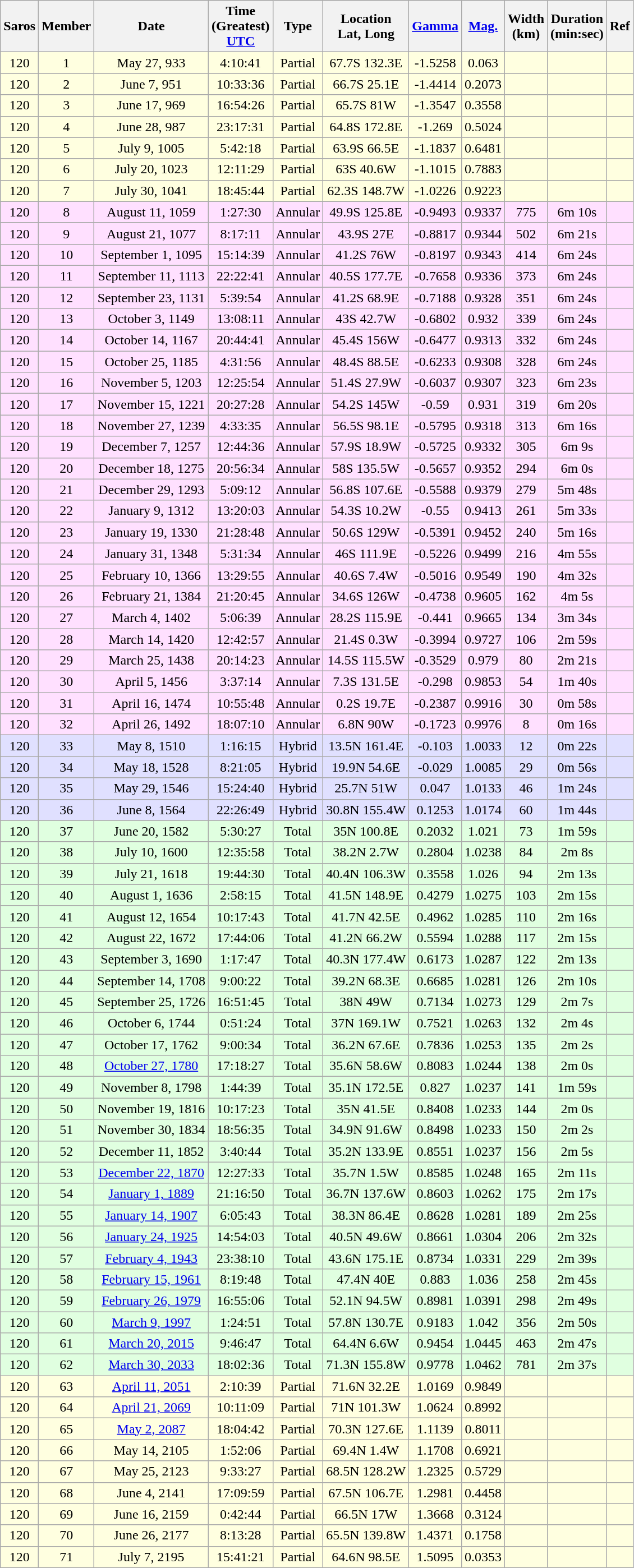<table class=wikitable>
<tr align=center>
<th>Saros</th>
<th>Member</th>
<th>Date</th>
<th>Time<br>(Greatest)<br><a href='#'>UTC</a></th>
<th>Type</th>
<th>Location<br>Lat, Long</th>
<th><a href='#'>Gamma</a></th>
<th><a href='#'>Mag.</a></th>
<th>Width<br>(km)</th>
<th>Duration<br>(min:sec)</th>
<th>Ref</th>
</tr>
<tr align=center bgcolor=#ffffe0>
<td>120</td>
<td>1</td>
<td>May 27, 933</td>
<td>4:10:41</td>
<td>Partial</td>
<td>67.7S 132.3E</td>
<td>-1.5258</td>
<td>0.063</td>
<td></td>
<td></td>
<td></td>
</tr>
<tr align=center bgcolor=#ffffe0>
<td>120</td>
<td>2</td>
<td>June 7, 951</td>
<td>10:33:36</td>
<td>Partial</td>
<td>66.7S 25.1E</td>
<td>-1.4414</td>
<td>0.2073</td>
<td></td>
<td></td>
<td></td>
</tr>
<tr align=center bgcolor=#ffffe0>
<td>120</td>
<td>3</td>
<td>June 17, 969</td>
<td>16:54:26</td>
<td>Partial</td>
<td>65.7S 81W</td>
<td>-1.3547</td>
<td>0.3558</td>
<td></td>
<td></td>
<td></td>
</tr>
<tr align=center bgcolor=#ffffe0>
<td>120</td>
<td>4</td>
<td>June 28, 987</td>
<td>23:17:31</td>
<td>Partial</td>
<td>64.8S 172.8E</td>
<td>-1.269</td>
<td>0.5024</td>
<td></td>
<td></td>
<td></td>
</tr>
<tr align=center bgcolor=#ffffe0>
<td>120</td>
<td>5</td>
<td>July 9, 1005</td>
<td>5:42:18</td>
<td>Partial</td>
<td>63.9S 66.5E</td>
<td>-1.1837</td>
<td>0.6481</td>
<td></td>
<td></td>
<td></td>
</tr>
<tr align=center bgcolor=#ffffe0>
<td>120</td>
<td>6</td>
<td>July 20, 1023</td>
<td>12:11:29</td>
<td>Partial</td>
<td>63S 40.6W</td>
<td>-1.1015</td>
<td>0.7883</td>
<td></td>
<td></td>
<td></td>
</tr>
<tr align=center bgcolor=#ffffe0>
<td>120</td>
<td>7</td>
<td>July 30, 1041</td>
<td>18:45:44</td>
<td>Partial</td>
<td>62.3S 148.7W</td>
<td>-1.0226</td>
<td>0.9223</td>
<td></td>
<td></td>
<td></td>
</tr>
<tr align=center bgcolor=#ffe0ff>
<td>120</td>
<td>8</td>
<td>August 11, 1059</td>
<td>1:27:30</td>
<td>Annular</td>
<td>49.9S 125.8E</td>
<td>-0.9493</td>
<td>0.9337</td>
<td>775</td>
<td>6m 10s</td>
<td></td>
</tr>
<tr align=center bgcolor=#ffe0ff>
<td>120</td>
<td>9</td>
<td>August 21, 1077</td>
<td>8:17:11</td>
<td>Annular</td>
<td>43.9S 27E</td>
<td>-0.8817</td>
<td>0.9344</td>
<td>502</td>
<td>6m 21s</td>
<td></td>
</tr>
<tr align=center bgcolor=#ffe0ff>
<td>120</td>
<td>10</td>
<td>September 1, 1095</td>
<td>15:14:39</td>
<td>Annular</td>
<td>41.2S 76W</td>
<td>-0.8197</td>
<td>0.9343</td>
<td>414</td>
<td>6m 24s</td>
<td></td>
</tr>
<tr align=center bgcolor=#ffe0ff>
<td>120</td>
<td>11</td>
<td>September 11, 1113</td>
<td>22:22:41</td>
<td>Annular</td>
<td>40.5S 177.7E</td>
<td>-0.7658</td>
<td>0.9336</td>
<td>373</td>
<td>6m 24s</td>
<td></td>
</tr>
<tr align=center bgcolor=#ffe0ff>
<td>120</td>
<td>12</td>
<td>September 23, 1131</td>
<td>5:39:54</td>
<td>Annular</td>
<td>41.2S 68.9E</td>
<td>-0.7188</td>
<td>0.9328</td>
<td>351</td>
<td>6m 24s</td>
<td></td>
</tr>
<tr align=center bgcolor=#ffe0ff>
<td>120</td>
<td>13</td>
<td>October 3, 1149</td>
<td>13:08:11</td>
<td>Annular</td>
<td>43S 42.7W</td>
<td>-0.6802</td>
<td>0.932</td>
<td>339</td>
<td>6m 24s</td>
<td></td>
</tr>
<tr align=center bgcolor=#ffe0ff>
<td>120</td>
<td>14</td>
<td>October 14, 1167</td>
<td>20:44:41</td>
<td>Annular</td>
<td>45.4S 156W</td>
<td>-0.6477</td>
<td>0.9313</td>
<td>332</td>
<td>6m 24s</td>
<td></td>
</tr>
<tr align=center bgcolor=#ffe0ff>
<td>120</td>
<td>15</td>
<td>October 25, 1185</td>
<td>4:31:56</td>
<td>Annular</td>
<td>48.4S 88.5E</td>
<td>-0.6233</td>
<td>0.9308</td>
<td>328</td>
<td>6m 24s</td>
<td></td>
</tr>
<tr align=center bgcolor=#ffe0ff>
<td>120</td>
<td>16</td>
<td>November 5, 1203</td>
<td>12:25:54</td>
<td>Annular</td>
<td>51.4S 27.9W</td>
<td>-0.6037</td>
<td>0.9307</td>
<td>323</td>
<td>6m 23s</td>
<td></td>
</tr>
<tr align=center bgcolor=#ffe0ff>
<td>120</td>
<td>17</td>
<td>November 15, 1221</td>
<td>20:27:28</td>
<td>Annular</td>
<td>54.2S 145W</td>
<td>-0.59</td>
<td>0.931</td>
<td>319</td>
<td>6m 20s</td>
<td></td>
</tr>
<tr align=center bgcolor=#ffe0ff>
<td>120</td>
<td>18</td>
<td>November 27, 1239</td>
<td>4:33:35</td>
<td>Annular</td>
<td>56.5S 98.1E</td>
<td>-0.5795</td>
<td>0.9318</td>
<td>313</td>
<td>6m 16s</td>
<td></td>
</tr>
<tr align=center bgcolor=#ffe0ff>
<td>120</td>
<td>19</td>
<td>December 7, 1257</td>
<td>12:44:36</td>
<td>Annular</td>
<td>57.9S 18.9W</td>
<td>-0.5725</td>
<td>0.9332</td>
<td>305</td>
<td>6m 9s</td>
<td></td>
</tr>
<tr align=center bgcolor=#ffe0ff>
<td>120</td>
<td>20</td>
<td>December 18, 1275</td>
<td>20:56:34</td>
<td>Annular</td>
<td>58S 135.5W</td>
<td>-0.5657</td>
<td>0.9352</td>
<td>294</td>
<td>6m 0s</td>
<td></td>
</tr>
<tr align=center bgcolor=#ffe0ff>
<td>120</td>
<td>21</td>
<td>December 29, 1293</td>
<td>5:09:12</td>
<td>Annular</td>
<td>56.8S 107.6E</td>
<td>-0.5588</td>
<td>0.9379</td>
<td>279</td>
<td>5m 48s</td>
<td></td>
</tr>
<tr align=center bgcolor=#ffe0ff>
<td>120</td>
<td>22</td>
<td>January 9, 1312</td>
<td>13:20:03</td>
<td>Annular</td>
<td>54.3S 10.2W</td>
<td>-0.55</td>
<td>0.9413</td>
<td>261</td>
<td>5m 33s</td>
<td></td>
</tr>
<tr align=center bgcolor=#ffe0ff>
<td>120</td>
<td>23</td>
<td>January 19, 1330</td>
<td>21:28:48</td>
<td>Annular</td>
<td>50.6S 129W</td>
<td>-0.5391</td>
<td>0.9452</td>
<td>240</td>
<td>5m 16s</td>
<td></td>
</tr>
<tr align=center bgcolor=#ffe0ff>
<td>120</td>
<td>24</td>
<td>January 31, 1348</td>
<td>5:31:34</td>
<td>Annular</td>
<td>46S 111.9E</td>
<td>-0.5226</td>
<td>0.9499</td>
<td>216</td>
<td>4m 55s</td>
<td></td>
</tr>
<tr align=center bgcolor=#ffe0ff>
<td>120</td>
<td>25</td>
<td>February 10, 1366</td>
<td>13:29:55</td>
<td>Annular</td>
<td>40.6S 7.4W</td>
<td>-0.5016</td>
<td>0.9549</td>
<td>190</td>
<td>4m 32s</td>
<td></td>
</tr>
<tr align=center bgcolor=#ffe0ff>
<td>120</td>
<td>26</td>
<td>February 21, 1384</td>
<td>21:20:45</td>
<td>Annular</td>
<td>34.6S 126W</td>
<td>-0.4738</td>
<td>0.9605</td>
<td>162</td>
<td>4m 5s</td>
<td></td>
</tr>
<tr align=center bgcolor=#ffe0ff>
<td>120</td>
<td>27</td>
<td>March 4, 1402</td>
<td>5:06:39</td>
<td>Annular</td>
<td>28.2S 115.9E</td>
<td>-0.441</td>
<td>0.9665</td>
<td>134</td>
<td>3m 34s</td>
<td></td>
</tr>
<tr align=center bgcolor=#ffe0ff>
<td>120</td>
<td>28</td>
<td>March 14, 1420</td>
<td>12:42:57</td>
<td>Annular</td>
<td>21.4S 0.3W</td>
<td>-0.3994</td>
<td>0.9727</td>
<td>106</td>
<td>2m 59s</td>
<td></td>
</tr>
<tr align=center bgcolor=#ffe0ff>
<td>120</td>
<td>29</td>
<td>March 25, 1438</td>
<td>20:14:23</td>
<td>Annular</td>
<td>14.5S 115.5W</td>
<td>-0.3529</td>
<td>0.979</td>
<td>80</td>
<td>2m 21s</td>
<td></td>
</tr>
<tr align=center bgcolor=#ffe0ff>
<td>120</td>
<td>30</td>
<td>April 5, 1456</td>
<td>3:37:14</td>
<td>Annular</td>
<td>7.3S 131.5E</td>
<td>-0.298</td>
<td>0.9853</td>
<td>54</td>
<td>1m 40s</td>
<td></td>
</tr>
<tr align=center bgcolor=#ffe0ff>
<td>120</td>
<td>31</td>
<td>April 16, 1474</td>
<td>10:55:48</td>
<td>Annular</td>
<td>0.2S 19.7E</td>
<td>-0.2387</td>
<td>0.9916</td>
<td>30</td>
<td>0m 58s</td>
<td></td>
</tr>
<tr align=center bgcolor=#ffe0ff>
<td>120</td>
<td>32</td>
<td>April 26, 1492</td>
<td>18:07:10</td>
<td>Annular</td>
<td>6.8N 90W</td>
<td>-0.1723</td>
<td>0.9976</td>
<td>8</td>
<td>0m 16s</td>
<td></td>
</tr>
<tr align=center bgcolor=#e0e0ff>
<td>120</td>
<td>33</td>
<td>May 8, 1510</td>
<td>1:16:15</td>
<td>Hybrid</td>
<td>13.5N 161.4E</td>
<td>-0.103</td>
<td>1.0033</td>
<td>12</td>
<td>0m 22s</td>
<td></td>
</tr>
<tr align=center bgcolor=#e0e0ff>
<td>120</td>
<td>34</td>
<td>May 18, 1528</td>
<td>8:21:05</td>
<td>Hybrid</td>
<td>19.9N 54.6E</td>
<td>-0.029</td>
<td>1.0085</td>
<td>29</td>
<td>0m 56s</td>
<td></td>
</tr>
<tr align=center bgcolor=#e0e0ff>
<td>120</td>
<td>35</td>
<td>May 29, 1546</td>
<td>15:24:40</td>
<td>Hybrid</td>
<td>25.7N 51W</td>
<td>0.047</td>
<td>1.0133</td>
<td>46</td>
<td>1m 24s</td>
<td></td>
</tr>
<tr align=center bgcolor=#e0e0ff>
<td>120</td>
<td>36</td>
<td>June 8, 1564</td>
<td>22:26:49</td>
<td>Hybrid</td>
<td>30.8N 155.4W</td>
<td>0.1253</td>
<td>1.0174</td>
<td>60</td>
<td>1m 44s</td>
<td></td>
</tr>
<tr align=center bgcolor=#e0ffe0>
<td>120</td>
<td>37</td>
<td>June 20, 1582</td>
<td>5:30:27</td>
<td>Total</td>
<td>35N 100.8E</td>
<td>0.2032</td>
<td>1.021</td>
<td>73</td>
<td>1m 59s</td>
<td></td>
</tr>
<tr align=center bgcolor=#e0ffe0>
<td>120</td>
<td>38</td>
<td>July 10, 1600</td>
<td>12:35:58</td>
<td>Total</td>
<td>38.2N 2.7W</td>
<td>0.2804</td>
<td>1.0238</td>
<td>84</td>
<td>2m 8s</td>
<td></td>
</tr>
<tr align=center bgcolor=#e0ffe0>
<td>120</td>
<td>39</td>
<td>July 21, 1618</td>
<td>19:44:30</td>
<td>Total</td>
<td>40.4N 106.3W</td>
<td>0.3558</td>
<td>1.026</td>
<td>94</td>
<td>2m 13s</td>
<td></td>
</tr>
<tr align=center bgcolor=#e0ffe0>
<td>120</td>
<td>40</td>
<td>August 1, 1636</td>
<td>2:58:15</td>
<td>Total</td>
<td>41.5N 148.9E</td>
<td>0.4279</td>
<td>1.0275</td>
<td>103</td>
<td>2m 15s</td>
<td></td>
</tr>
<tr align=center bgcolor=#e0ffe0>
<td>120</td>
<td>41</td>
<td>August 12, 1654</td>
<td>10:17:43</td>
<td>Total</td>
<td>41.7N 42.5E</td>
<td>0.4962</td>
<td>1.0285</td>
<td>110</td>
<td>2m 16s</td>
<td></td>
</tr>
<tr align=center bgcolor=#e0ffe0>
<td>120</td>
<td>42</td>
<td>August 22, 1672</td>
<td>17:44:06</td>
<td>Total</td>
<td>41.2N 66.2W</td>
<td>0.5594</td>
<td>1.0288</td>
<td>117</td>
<td>2m 15s</td>
<td></td>
</tr>
<tr align=center bgcolor=#e0ffe0>
<td>120</td>
<td>43</td>
<td>September 3, 1690</td>
<td>1:17:47</td>
<td>Total</td>
<td>40.3N 177.4W</td>
<td>0.6173</td>
<td>1.0287</td>
<td>122</td>
<td>2m 13s</td>
<td></td>
</tr>
<tr align=center bgcolor=#e0ffe0>
<td>120</td>
<td>44</td>
<td>September 14, 1708</td>
<td>9:00:22</td>
<td>Total</td>
<td>39.2N 68.3E</td>
<td>0.6685</td>
<td>1.0281</td>
<td>126</td>
<td>2m 10s</td>
<td></td>
</tr>
<tr align=center bgcolor=#e0ffe0>
<td>120</td>
<td>45</td>
<td>September 25, 1726</td>
<td>16:51:45</td>
<td>Total</td>
<td>38N 49W</td>
<td>0.7134</td>
<td>1.0273</td>
<td>129</td>
<td>2m 7s</td>
<td></td>
</tr>
<tr align=center bgcolor=#e0ffe0>
<td>120</td>
<td>46</td>
<td>October 6, 1744</td>
<td>0:51:24</td>
<td>Total</td>
<td>37N 169.1W</td>
<td>0.7521</td>
<td>1.0263</td>
<td>132</td>
<td>2m 4s</td>
<td></td>
</tr>
<tr align=center bgcolor=#e0ffe0>
<td>120</td>
<td>47</td>
<td>October 17, 1762</td>
<td>9:00:34</td>
<td>Total</td>
<td>36.2N 67.6E</td>
<td>0.7836</td>
<td>1.0253</td>
<td>135</td>
<td>2m 2s</td>
<td></td>
</tr>
<tr align=center bgcolor=#e0ffe0>
<td>120</td>
<td>48</td>
<td><a href='#'>October 27, 1780</a></td>
<td>17:18:27</td>
<td>Total</td>
<td>35.6N 58.6W</td>
<td>0.8083</td>
<td>1.0244</td>
<td>138</td>
<td>2m 0s</td>
<td></td>
</tr>
<tr align=center bgcolor=#e0ffe0>
<td>120</td>
<td>49</td>
<td>November 8, 1798</td>
<td>1:44:39</td>
<td>Total</td>
<td>35.1N 172.5E</td>
<td>0.827</td>
<td>1.0237</td>
<td>141</td>
<td>1m 59s</td>
<td></td>
</tr>
<tr align=center bgcolor=#e0ffe0>
<td>120</td>
<td>50</td>
<td>November 19, 1816</td>
<td>10:17:23</td>
<td>Total</td>
<td>35N 41.5E</td>
<td>0.8408</td>
<td>1.0233</td>
<td>144</td>
<td>2m 0s</td>
<td></td>
</tr>
<tr align=center bgcolor=#e0ffe0>
<td>120</td>
<td>51</td>
<td>November 30, 1834</td>
<td>18:56:35</td>
<td>Total</td>
<td>34.9N 91.6W</td>
<td>0.8498</td>
<td>1.0233</td>
<td>150</td>
<td>2m 2s</td>
<td></td>
</tr>
<tr align=center bgcolor=#e0ffe0>
<td>120</td>
<td>52</td>
<td>December 11, 1852</td>
<td>3:40:44</td>
<td>Total</td>
<td>35.2N 133.9E</td>
<td>0.8551</td>
<td>1.0237</td>
<td>156</td>
<td>2m 5s</td>
<td></td>
</tr>
<tr align=center bgcolor=#e0ffe0>
<td>120</td>
<td>53</td>
<td><a href='#'>December 22, 1870</a></td>
<td>12:27:33</td>
<td>Total</td>
<td>35.7N 1.5W</td>
<td>0.8585</td>
<td>1.0248</td>
<td>165</td>
<td>2m 11s</td>
<td></td>
</tr>
<tr align=center bgcolor=#e0ffe0>
<td>120</td>
<td>54</td>
<td><a href='#'>January 1, 1889</a></td>
<td>21:16:50</td>
<td>Total</td>
<td>36.7N 137.6W</td>
<td>0.8603</td>
<td>1.0262</td>
<td>175</td>
<td>2m 17s</td>
<td></td>
</tr>
<tr align=center bgcolor=#e0ffe0>
<td>120</td>
<td>55</td>
<td><a href='#'>January 14, 1907</a></td>
<td>6:05:43</td>
<td>Total</td>
<td>38.3N 86.4E</td>
<td>0.8628</td>
<td>1.0281</td>
<td>189</td>
<td>2m 25s</td>
<td></td>
</tr>
<tr align=center bgcolor=#e0ffe0>
<td>120</td>
<td>56</td>
<td><a href='#'>January 24, 1925</a></td>
<td>14:54:03</td>
<td>Total</td>
<td>40.5N 49.6W</td>
<td>0.8661</td>
<td>1.0304</td>
<td>206</td>
<td>2m 32s</td>
<td></td>
</tr>
<tr align=center bgcolor=#e0ffe0>
<td>120</td>
<td>57</td>
<td><a href='#'>February 4, 1943</a></td>
<td>23:38:10</td>
<td>Total</td>
<td>43.6N 175.1E</td>
<td>0.8734</td>
<td>1.0331</td>
<td>229</td>
<td>2m 39s</td>
<td></td>
</tr>
<tr align=center bgcolor=#e0ffe0>
<td>120</td>
<td>58</td>
<td><a href='#'>February 15, 1961</a></td>
<td>8:19:48</td>
<td>Total</td>
<td>47.4N 40E</td>
<td>0.883</td>
<td>1.036</td>
<td>258</td>
<td>2m 45s</td>
<td></td>
</tr>
<tr align=center bgcolor=#e0ffe0>
<td>120</td>
<td>59</td>
<td><a href='#'>February 26, 1979</a></td>
<td>16:55:06</td>
<td>Total</td>
<td>52.1N 94.5W</td>
<td>0.8981</td>
<td>1.0391</td>
<td>298</td>
<td>2m 49s</td>
<td></td>
</tr>
<tr align=center bgcolor=#e0ffe0>
<td>120</td>
<td>60</td>
<td><a href='#'>March 9, 1997</a></td>
<td>1:24:51</td>
<td>Total</td>
<td>57.8N 130.7E</td>
<td>0.9183</td>
<td>1.042</td>
<td>356</td>
<td>2m 50s</td>
<td></td>
</tr>
<tr align=center bgcolor=#e0ffe0>
<td>120</td>
<td>61</td>
<td><a href='#'>March 20, 2015</a></td>
<td>9:46:47</td>
<td>Total</td>
<td>64.4N 6.6W</td>
<td>0.9454</td>
<td>1.0445</td>
<td>463</td>
<td>2m 47s</td>
<td></td>
</tr>
<tr align=center bgcolor=#e0ffe0>
<td>120</td>
<td>62</td>
<td><a href='#'>March 30, 2033</a></td>
<td>18:02:36</td>
<td>Total</td>
<td>71.3N 155.8W</td>
<td>0.9778</td>
<td>1.0462</td>
<td>781</td>
<td>2m 37s</td>
<td></td>
</tr>
<tr align=center bgcolor=#ffffe0>
<td>120</td>
<td>63</td>
<td><a href='#'>April 11, 2051</a></td>
<td>2:10:39</td>
<td>Partial</td>
<td>71.6N 32.2E</td>
<td>1.0169</td>
<td>0.9849</td>
<td></td>
<td></td>
<td></td>
</tr>
<tr align=center bgcolor=#ffffe0>
<td>120</td>
<td>64</td>
<td><a href='#'>April 21, 2069</a></td>
<td>10:11:09</td>
<td>Partial</td>
<td>71N 101.3W</td>
<td>1.0624</td>
<td>0.8992</td>
<td></td>
<td></td>
<td></td>
</tr>
<tr align=center bgcolor=#ffffe0>
<td>120</td>
<td>65</td>
<td><a href='#'>May 2, 2087</a></td>
<td>18:04:42</td>
<td>Partial</td>
<td>70.3N 127.6E</td>
<td>1.1139</td>
<td>0.8011</td>
<td></td>
<td></td>
<td></td>
</tr>
<tr align=center bgcolor=#ffffe0>
<td>120</td>
<td>66</td>
<td>May 14, 2105</td>
<td>1:52:06</td>
<td>Partial</td>
<td>69.4N 1.4W</td>
<td>1.1708</td>
<td>0.6921</td>
<td></td>
<td></td>
<td></td>
</tr>
<tr align=center bgcolor=#ffffe0>
<td>120</td>
<td>67</td>
<td>May 25, 2123</td>
<td>9:33:27</td>
<td>Partial</td>
<td>68.5N 128.2W</td>
<td>1.2325</td>
<td>0.5729</td>
<td></td>
<td></td>
<td></td>
</tr>
<tr align=center bgcolor=#ffffe0>
<td>120</td>
<td>68</td>
<td>June 4, 2141</td>
<td>17:09:59</td>
<td>Partial</td>
<td>67.5N 106.7E</td>
<td>1.2981</td>
<td>0.4458</td>
<td></td>
<td></td>
<td></td>
</tr>
<tr align=center bgcolor=#ffffe0>
<td>120</td>
<td>69</td>
<td>June 16, 2159</td>
<td>0:42:44</td>
<td>Partial</td>
<td>66.5N 17W</td>
<td>1.3668</td>
<td>0.3124</td>
<td></td>
<td></td>
<td></td>
</tr>
<tr align=center bgcolor=#ffffe0>
<td>120</td>
<td>70</td>
<td>June 26, 2177</td>
<td>8:13:28</td>
<td>Partial</td>
<td>65.5N 139.8W</td>
<td>1.4371</td>
<td>0.1758</td>
<td></td>
<td></td>
<td></td>
</tr>
<tr align=center bgcolor=#ffffe0>
<td>120</td>
<td>71</td>
<td>July 7, 2195</td>
<td>15:41:21</td>
<td>Partial</td>
<td>64.6N 98.5E</td>
<td>1.5095</td>
<td>0.0353</td>
<td></td>
<td></td>
<td></td>
</tr>
</table>
